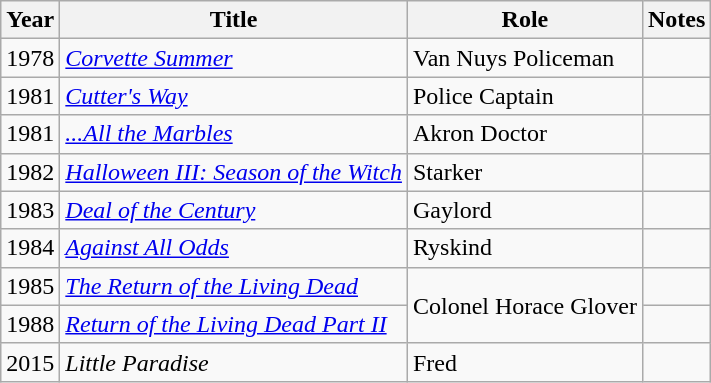<table class="wikitable">
<tr>
<th>Year</th>
<th>Title</th>
<th>Role</th>
<th>Notes</th>
</tr>
<tr>
<td>1978</td>
<td><em><a href='#'>Corvette Summer</a></em></td>
<td>Van Nuys Policeman</td>
<td></td>
</tr>
<tr>
<td>1981</td>
<td><em><a href='#'>Cutter's Way</a></em></td>
<td>Police Captain</td>
<td></td>
</tr>
<tr>
<td>1981</td>
<td><em><a href='#'>...All the Marbles</a></em></td>
<td>Akron Doctor</td>
<td></td>
</tr>
<tr>
<td>1982</td>
<td><em><a href='#'>Halloween III: Season of the Witch</a></em></td>
<td>Starker</td>
<td></td>
</tr>
<tr>
<td>1983</td>
<td><em><a href='#'>Deal of the Century</a></em></td>
<td>Gaylord</td>
<td></td>
</tr>
<tr>
<td>1984</td>
<td><em><a href='#'>Against All Odds</a></em></td>
<td>Ryskind</td>
<td></td>
</tr>
<tr>
<td>1985</td>
<td><em><a href='#'>The Return of the Living Dead</a></em></td>
<td rowspan="2">Colonel Horace Glover</td>
<td></td>
</tr>
<tr>
<td>1988</td>
<td><em><a href='#'>Return of the Living Dead Part II</a></em></td>
<td></td>
</tr>
<tr>
<td>2015</td>
<td><em>Little Paradise</em></td>
<td>Fred</td>
<td></td>
</tr>
</table>
